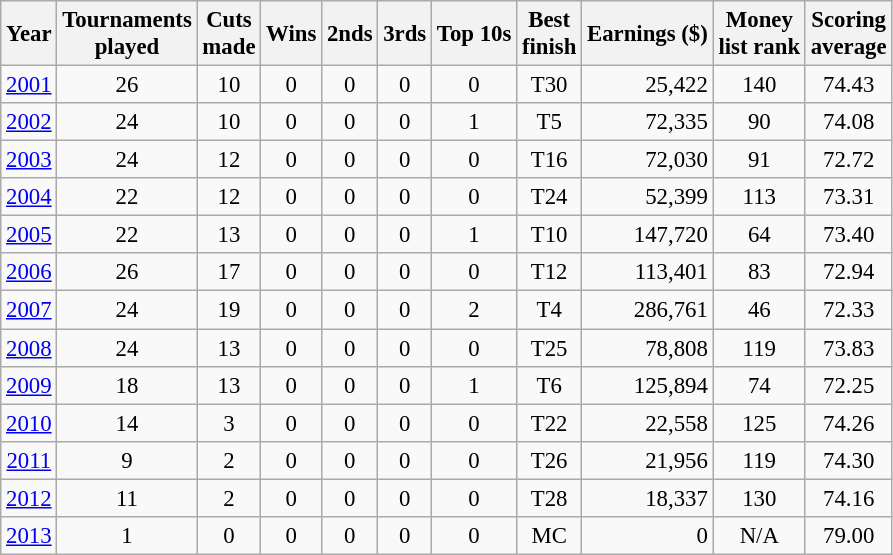<table class="wikitable" style="text-align:center; font-size: 95%;">
<tr>
<th>Year</th>
<th>Tournaments<br>played</th>
<th>Cuts<br>made</th>
<th>Wins</th>
<th>2nds</th>
<th>3rds</th>
<th>Top 10s</th>
<th>Best<br>finish</th>
<th>Earnings ($)</th>
<th>Money<br>list rank</th>
<th>Scoring<br>average</th>
</tr>
<tr>
<td><a href='#'>2001</a></td>
<td>26</td>
<td>10</td>
<td>0</td>
<td>0</td>
<td>0</td>
<td>0</td>
<td>T30</td>
<td align="right">25,422</td>
<td>140</td>
<td>74.43</td>
</tr>
<tr>
<td><a href='#'>2002</a></td>
<td>24</td>
<td>10</td>
<td>0</td>
<td>0</td>
<td>0</td>
<td>1</td>
<td>T5</td>
<td align="right">72,335</td>
<td>90</td>
<td>74.08</td>
</tr>
<tr>
<td><a href='#'>2003</a></td>
<td>24</td>
<td>12</td>
<td>0</td>
<td>0</td>
<td>0</td>
<td>0</td>
<td>T16</td>
<td align="right">72,030</td>
<td>91</td>
<td>72.72</td>
</tr>
<tr>
<td><a href='#'>2004</a></td>
<td>22</td>
<td>12</td>
<td>0</td>
<td>0</td>
<td>0</td>
<td>0</td>
<td>T24</td>
<td align="right">52,399</td>
<td>113</td>
<td>73.31</td>
</tr>
<tr>
<td><a href='#'>2005</a></td>
<td>22</td>
<td>13</td>
<td>0</td>
<td>0</td>
<td>0</td>
<td>1</td>
<td>T10</td>
<td align="right">147,720</td>
<td>64</td>
<td>73.40</td>
</tr>
<tr>
<td><a href='#'>2006</a></td>
<td>26</td>
<td>17</td>
<td>0</td>
<td>0</td>
<td>0</td>
<td>0</td>
<td>T12</td>
<td align="right">113,401</td>
<td>83</td>
<td>72.94</td>
</tr>
<tr>
<td><a href='#'>2007</a></td>
<td>24</td>
<td>19</td>
<td>0</td>
<td>0</td>
<td>0</td>
<td>2</td>
<td>T4</td>
<td align="right">286,761</td>
<td>46</td>
<td>72.33</td>
</tr>
<tr>
<td><a href='#'>2008</a></td>
<td>24</td>
<td>13</td>
<td>0</td>
<td>0</td>
<td>0</td>
<td>0</td>
<td>T25</td>
<td align="right">78,808</td>
<td>119</td>
<td>73.83</td>
</tr>
<tr>
<td><a href='#'>2009</a></td>
<td>18</td>
<td>13</td>
<td>0</td>
<td>0</td>
<td>0</td>
<td>1</td>
<td>T6</td>
<td align="right">125,894</td>
<td>74</td>
<td>72.25</td>
</tr>
<tr>
<td><a href='#'>2010</a></td>
<td>14</td>
<td>3</td>
<td>0</td>
<td>0</td>
<td>0</td>
<td>0</td>
<td>T22</td>
<td align="right">22,558</td>
<td>125</td>
<td>74.26</td>
</tr>
<tr>
<td><a href='#'>2011</a></td>
<td>9</td>
<td>2</td>
<td>0</td>
<td>0</td>
<td>0</td>
<td>0</td>
<td>T26</td>
<td align="right">21,956</td>
<td>119</td>
<td>74.30</td>
</tr>
<tr>
<td><a href='#'>2012</a></td>
<td>11</td>
<td>2</td>
<td>0</td>
<td>0</td>
<td>0</td>
<td>0</td>
<td>T28</td>
<td align="right">18,337</td>
<td>130</td>
<td>74.16</td>
</tr>
<tr>
<td><a href='#'>2013</a></td>
<td>1</td>
<td>0</td>
<td>0</td>
<td>0</td>
<td>0</td>
<td>0</td>
<td>MC</td>
<td align="right">0</td>
<td>N/A</td>
<td>79.00</td>
</tr>
</table>
